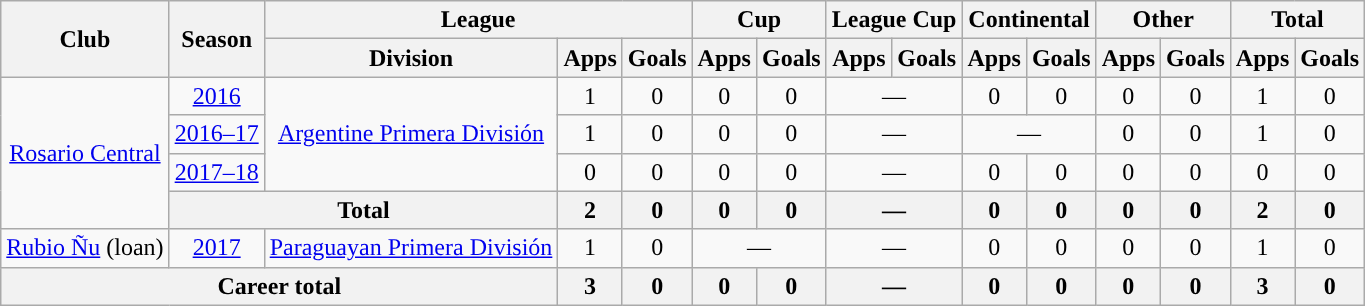<table class="wikitable" style="text-align:center">
<tr>
<th rowspan="2">Club</th>
<th rowspan="2">Season</th>
<th colspan="3">League</th>
<th colspan="2">Cup</th>
<th colspan="2">League Cup</th>
<th colspan="2">Continental</th>
<th colspan="2">Other</th>
<th colspan="2">Total</th>
</tr>
<tr>
<th>Division</th>
<th>Apps</th>
<th>Goals</th>
<th>Apps</th>
<th>Goals</th>
<th>Apps</th>
<th>Goals</th>
<th>Apps</th>
<th>Goals</th>
<th>Apps</th>
<th>Goals</th>
<th>Apps</th>
<th>Goals</th>
</tr>
<tr>
<td rowspan="4"><a href='#'>Rosario Central</a></td>
<td><a href='#'>2016</a></td>
<td rowspan="3"><a href='#'>Argentine Primera División</a></td>
<td>1</td>
<td>0</td>
<td>0</td>
<td>0</td>
<td colspan="2">—</td>
<td>0</td>
<td>0</td>
<td>0</td>
<td>0</td>
<td>1</td>
<td>0</td>
</tr>
<tr>
<td><a href='#'>2016–17</a></td>
<td>1</td>
<td>0</td>
<td>0</td>
<td>0</td>
<td colspan="2">—</td>
<td colspan="2">—</td>
<td>0</td>
<td>0</td>
<td>1</td>
<td>0</td>
</tr>
<tr>
<td><a href='#'>2017–18</a></td>
<td>0</td>
<td>0</td>
<td>0</td>
<td>0</td>
<td colspan="2">—</td>
<td>0</td>
<td>0</td>
<td>0</td>
<td>0</td>
<td>0</td>
<td>0</td>
</tr>
<tr>
<th colspan="2">Total</th>
<th>2</th>
<th>0</th>
<th>0</th>
<th>0</th>
<th colspan="2">—</th>
<th>0</th>
<th>0</th>
<th>0</th>
<th>0</th>
<th>2</th>
<th>0</th>
</tr>
<tr>
<td rowspan="1"><a href='#'>Rubio Ñu</a> (loan)</td>
<td><a href='#'>2017</a></td>
<td rowspan="1"><a href='#'>Paraguayan Primera División</a></td>
<td>1</td>
<td>0</td>
<td colspan="2">—</td>
<td colspan="2">—</td>
<td>0</td>
<td>0</td>
<td>0</td>
<td>0</td>
<td>1</td>
<td>0</td>
</tr>
<tr>
<th colspan="3">Career total</th>
<th>3</th>
<th>0</th>
<th>0</th>
<th>0</th>
<th colspan="2">—</th>
<th>0</th>
<th>0</th>
<th>0</th>
<th>0</th>
<th>3</th>
<th>0</th>
</tr>
</table>
